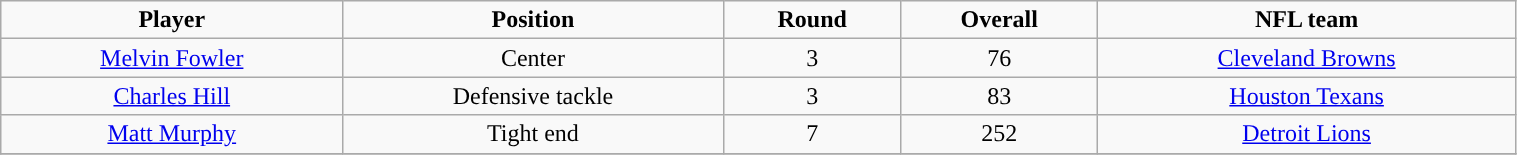<table class="wikitable" width="80%">
<tr align="center">
<td><strong>Player</strong></td>
<td><strong>Position</strong></td>
<td><strong>Round</strong></td>
<td><strong>Overall</strong></td>
<td><strong>NFL team</strong></td>
</tr>
<tr align="center" bgcolor="">
<td><a href='#'>Melvin Fowler</a></td>
<td>Center</td>
<td>3</td>
<td>76</td>
<td><a href='#'>Cleveland Browns</a></td>
</tr>
<tr align="center" bgcolor="">
<td><a href='#'>Charles Hill</a></td>
<td>Defensive tackle</td>
<td>3</td>
<td>83</td>
<td><a href='#'>Houston Texans</a></td>
</tr>
<tr align="center" bgcolor="">
<td><a href='#'>Matt Murphy</a></td>
<td>Tight end</td>
<td>7</td>
<td>252</td>
<td><a href='#'>Detroit Lions</a></td>
</tr>
<tr align="center" bgcolor="">
</tr>
</table>
